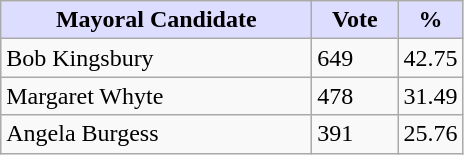<table class="wikitable">
<tr>
<th style="background:#ddf; width:200px;">Mayoral Candidate </th>
<th style="background:#ddf; width:50px;">Vote</th>
<th style="background:#ddf; width:30px;">%</th>
</tr>
<tr>
<td>Bob Kingsbury</td>
<td>649</td>
<td>42.75</td>
</tr>
<tr>
<td>Margaret Whyte</td>
<td>478</td>
<td>31.49</td>
</tr>
<tr>
<td>Angela Burgess</td>
<td>391</td>
<td>25.76</td>
</tr>
</table>
